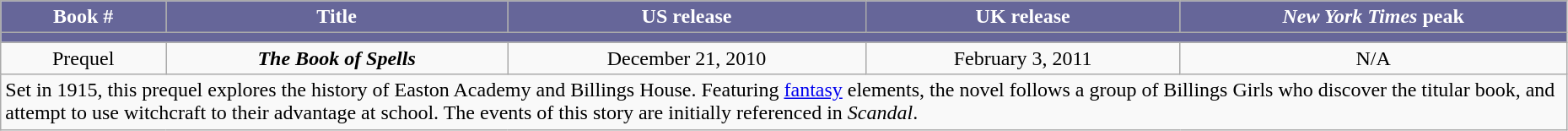<table class="wikitable" style="width:98%; background-color:#FFFFF">
<tr style="color:white">
<th style="background-color: #666699;">Book #</th>
<th style="background-color: #666699;">Title</th>
<th style="background-color: #666699;">US release</th>
<th style="background-color: #666699;">UK release</th>
<th style="background-color: #666699;"><em>New York Times</em> peak</th>
</tr>
<tr>
<td colspan="6" bgcolor="#666699"></td>
</tr>
<tr>
<td align="center">Prequel</td>
<td align="center"><strong><em>The Book of Spells</em></strong></td>
<td align="center">December 21, 2010</td>
<td align="center">February 3, 2011</td>
<td align="center">N/A</td>
</tr>
<tr>
<td colspan="6">Set in 1915, this prequel explores the history of Easton Academy and Billings House. Featuring <a href='#'>fantasy</a> elements, the novel follows a group of Billings Girls who discover the titular book, and attempt to use witchcraft to their advantage at school. The events of this story are initially referenced in <em>Scandal</em>.</td>
</tr>
</table>
